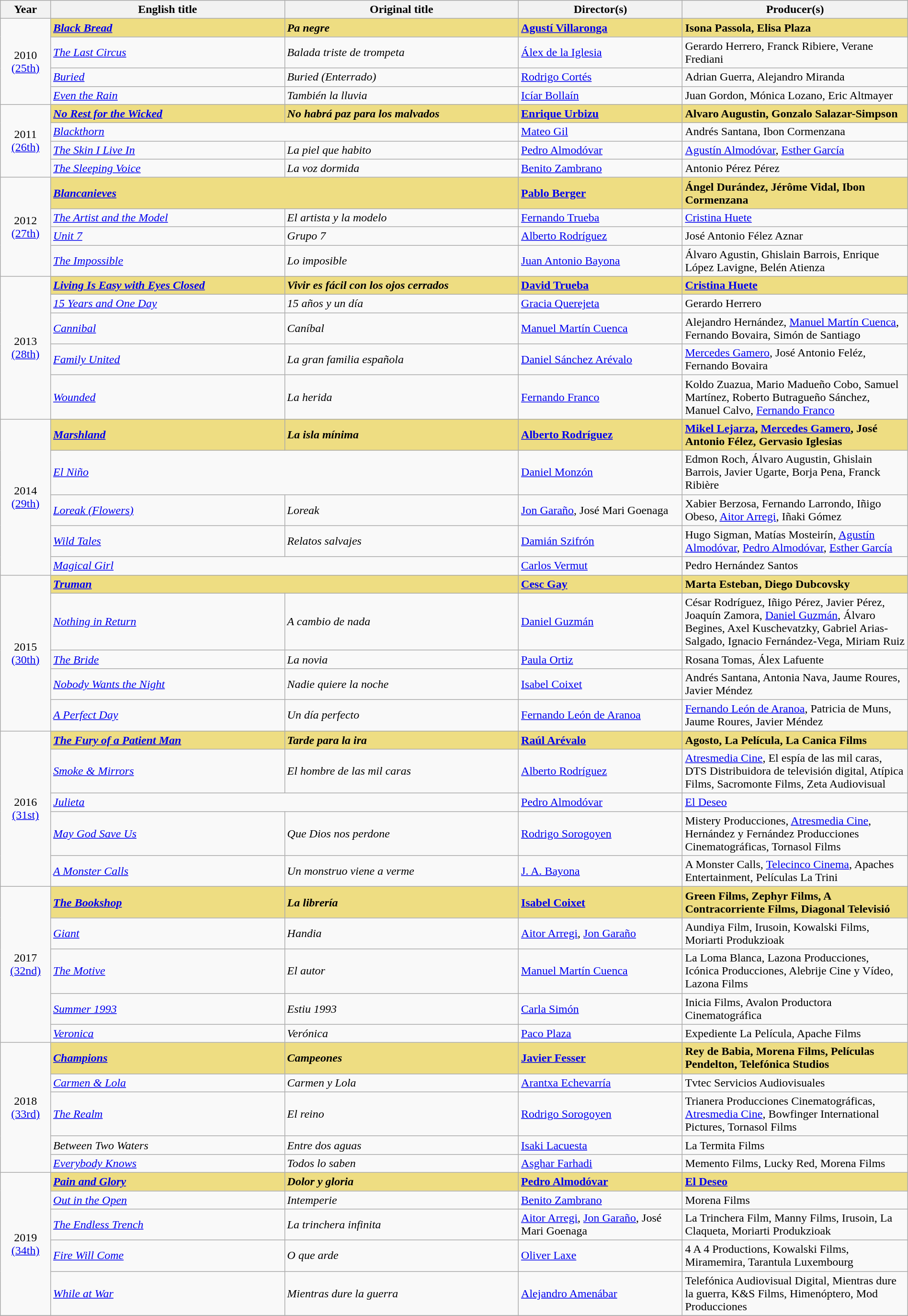<table class="wikitable sortable" width="100%" cellpadding="5">
<tr>
<th width="50">Year</th>
<th width="260">English title</th>
<th width="260">Original title</th>
<th width="180">Director(s)</th>
<th width="250">Producer(s)</th>
</tr>
<tr>
<td rowspan="4" style="text-align:center;">2010<br><a href='#'>(25th)</a></td>
<td style="background:#eedd82;"><strong><em><a href='#'>Black Bread</a></em></strong></td>
<td style="background:#eedd82;"><strong><em>Pa negre</em></strong></td>
<td style="background:#eedd82;"><strong><a href='#'>Agustí Villaronga</a></strong></td>
<td style="background:#eedd82;"><strong>Isona Passola, Elisa Plaza</strong></td>
</tr>
<tr>
<td><em><a href='#'>The Last Circus</a></em></td>
<td><em>Balada triste de trompeta</em></td>
<td><a href='#'>Álex de la Iglesia</a></td>
<td>Gerardo Herrero, Franck Ribiere, Verane Frediani</td>
</tr>
<tr>
<td><em><a href='#'>Buried</a></em></td>
<td><em>Buried (Enterrado)</em></td>
<td><a href='#'>Rodrigo Cortés</a></td>
<td>Adrian Guerra, Alejandro Miranda</td>
</tr>
<tr>
<td><em><a href='#'>Even the Rain</a></em></td>
<td><em>También la lluvia</em></td>
<td><a href='#'>Icíar Bollaín</a></td>
<td>Juan Gordon, Mónica Lozano, Eric Altmayer</td>
</tr>
<tr>
<td rowspan="4" style="text-align:center;">2011<br><a href='#'>(26th)</a></td>
<td style="background:#eedd82;"><strong><em><a href='#'>No Rest for the Wicked</a></em></strong></td>
<td style="background:#eedd82;"><strong><em>No habrá paz para los malvados</em></strong></td>
<td style="background:#eedd82;"><strong><a href='#'>Enrique Urbizu</a></strong></td>
<td style="background:#eedd82;"><strong>Alvaro Augustin, Gonzalo Salazar-Simpson</strong></td>
</tr>
<tr>
<td colspan="2"><em><a href='#'>Blackthorn</a></em></td>
<td><a href='#'>Mateo Gil</a></td>
<td>Andrés Santana, Ibon Cormenzana</td>
</tr>
<tr>
<td><em><a href='#'>The Skin I Live In</a></em></td>
<td><em>La piel que habito</em></td>
<td><a href='#'>Pedro Almodóvar</a></td>
<td><a href='#'>Agustín Almodóvar</a>, <a href='#'>Esther García</a></td>
</tr>
<tr>
<td><em><a href='#'>The Sleeping Voice</a></em></td>
<td><em>La voz dormida</em></td>
<td><a href='#'>Benito Zambrano</a></td>
<td>Antonio Pérez Pérez</td>
</tr>
<tr>
<td rowspan="4" style="text-align:center;">2012<br><a href='#'>(27th)</a></td>
<td colspan="2" style="background:#eedd82;"><strong><em><a href='#'>Blancanieves</a></em></strong></td>
<td style="background:#eedd82;"><strong><a href='#'>Pablo Berger</a></strong></td>
<td style="background:#eedd82;"><strong>Ángel Durández, Jérôme Vidal, Ibon Cormenzana</strong></td>
</tr>
<tr>
<td><em><a href='#'>The Artist and the Model</a></em></td>
<td><em>El artista y la modelo</em></td>
<td><a href='#'>Fernando Trueba</a></td>
<td><a href='#'>Cristina Huete</a></td>
</tr>
<tr>
<td><em><a href='#'>Unit 7</a></em></td>
<td><em>Grupo 7</em></td>
<td><a href='#'>Alberto Rodríguez</a></td>
<td>José Antonio Félez Aznar</td>
</tr>
<tr>
<td><em><a href='#'>The Impossible</a></em></td>
<td><em>Lo imposible</em></td>
<td><a href='#'>Juan Antonio Bayona</a></td>
<td>Álvaro Agustin, Ghislain Barrois, Enrique López Lavigne, Belén Atienza</td>
</tr>
<tr>
<td rowspan="5" style="text-align:center;">2013<br><a href='#'>(28th)</a></td>
<td style="background:#eedd82;"><strong><em><a href='#'>Living Is Easy with Eyes Closed</a></em></strong></td>
<td style="background:#eedd82;"><strong><em>Vivir es fácil con los ojos cerrados</em></strong></td>
<td style="background:#eedd82;"><strong><a href='#'>David Trueba</a></strong></td>
<td style="background:#eedd82;"><strong><a href='#'>Cristina Huete</a></strong></td>
</tr>
<tr>
<td><em><a href='#'>15 Years and One Day</a></em></td>
<td><em>15 años y un día</em></td>
<td><a href='#'>Gracia Querejeta</a></td>
<td>Gerardo Herrero</td>
</tr>
<tr>
<td><em><a href='#'>Cannibal</a></em></td>
<td><em>Caníbal</em></td>
<td><a href='#'>Manuel Martín Cuenca</a></td>
<td>Alejandro Hernández, <a href='#'>Manuel Martín Cuenca</a>, Fernando Bovaira, Simón de Santiago</td>
</tr>
<tr>
<td><em><a href='#'>Family United</a></em></td>
<td><em>La gran familia española</em></td>
<td><a href='#'>Daniel Sánchez Arévalo</a></td>
<td><a href='#'>Mercedes Gamero</a>, José Antonio Feléz, Fernando Bovaira</td>
</tr>
<tr>
<td><em><a href='#'>Wounded</a></em></td>
<td><em>La herida</em></td>
<td><a href='#'>Fernando Franco</a></td>
<td>Koldo Zuazua, Mario Madueño Cobo, Samuel Martínez, Roberto Butragueño Sánchez, Manuel Calvo, <a href='#'>Fernando Franco</a></td>
</tr>
<tr>
<td rowspan="5" style="text-align:center;">2014<br><a href='#'>(29th)</a></td>
<td style="background:#eedd82;"><strong><em><a href='#'>Marshland</a></em></strong></td>
<td style="background:#eedd82;"><strong><em>La isla mínima</em></strong></td>
<td style="background:#eedd82;"><strong><a href='#'>Alberto Rodríguez</a></strong></td>
<td style="background:#eedd82;"><strong><a href='#'>Mikel Lejarza</a>, <a href='#'>Mercedes Gamero</a>, José Antonio Félez, Gervasio Iglesias</strong></td>
</tr>
<tr>
<td colspan=2><em><a href='#'>El Niño</a></em></td>
<td><a href='#'>Daniel Monzón</a></td>
<td>Edmon Roch, Álvaro Augustin, Ghislain Barrois, Javier Ugarte, Borja Pena, Franck Ribière</td>
</tr>
<tr>
<td><em><a href='#'>Loreak (Flowers)</a></em></td>
<td><em>Loreak</em></td>
<td><a href='#'>Jon Garaño</a>, José Mari Goenaga</td>
<td>Xabier Berzosa, Fernando Larrondo, Iñigo Obeso, <a href='#'>Aitor Arregi</a>, Iñaki Gómez</td>
</tr>
<tr>
<td><em><a href='#'>Wild Tales</a></em></td>
<td><em>Relatos salvajes</em></td>
<td><a href='#'>Damián Szifrón</a></td>
<td>Hugo Sigman, Matías Mosteirín, <a href='#'>Agustín Almodóvar</a>, <a href='#'>Pedro Almodóvar</a>, <a href='#'>Esther García</a></td>
</tr>
<tr>
<td colspan=2><em><a href='#'>Magical Girl</a></em></td>
<td><a href='#'>Carlos Vermut</a></td>
<td>Pedro Hernández Santos</td>
</tr>
<tr>
<td rowspan="5" style="text-align:center;">2015<br><a href='#'>(30th)</a></td>
<td style="background:#eedd82;" colspan=2><strong><em><a href='#'>Truman</a></em></strong></td>
<td style="background:#eedd82;"><strong><a href='#'>Cesc Gay</a></strong></td>
<td style="background:#eedd82;"><strong>Marta Esteban, Diego Dubcovsky</strong></td>
</tr>
<tr>
<td><em><a href='#'>Nothing in Return</a></em></td>
<td><em>A cambio de nada</em></td>
<td><a href='#'>Daniel Guzmán</a></td>
<td>César Rodríguez, Iñigo Pérez, Javier Pérez, Joaquín Zamora, <a href='#'>Daniel Guzmán</a>, Álvaro Begines, Axel Kuschevatzky, Gabriel Arias-Salgado, Ignacio Fernández-Vega, Miriam Ruiz</td>
</tr>
<tr>
<td><em><a href='#'>The Bride</a></em></td>
<td><em>La novia</em></td>
<td><a href='#'>Paula Ortiz</a></td>
<td>Rosana Tomas, Álex Lafuente</td>
</tr>
<tr>
<td><em><a href='#'>Nobody Wants the Night</a></em></td>
<td><em>Nadie quiere la noche</em></td>
<td><a href='#'>Isabel Coixet</a></td>
<td>Andrés Santana, Antonia Nava, Jaume Roures, Javier Méndez</td>
</tr>
<tr>
<td><em><a href='#'>A Perfect Day</a></em></td>
<td><em>Un día perfecto</em></td>
<td><a href='#'>Fernando León de Aranoa</a></td>
<td><a href='#'>Fernando León de Aranoa</a>, Patricia de Muns, Jaume Roures, Javier Méndez</td>
</tr>
<tr>
<td rowspan="5" style="text-align:center;">2016<br><a href='#'>(31st)</a></td>
<td style="background:#eedd82;"><strong><em><a href='#'>The Fury of a Patient Man</a></em></strong></td>
<td style="background:#eedd82;"><strong><em>Tarde para la ira</em></strong></td>
<td style="background:#eedd82;"><strong><a href='#'>Raúl Arévalo</a></strong></td>
<td style="background:#eedd82;"><strong>Agosto, La Película, La Canica Films</strong></td>
</tr>
<tr>
<td><em><a href='#'>Smoke & Mirrors</a></em></td>
<td><em>El hombre de las mil caras</em></td>
<td><a href='#'>Alberto Rodríguez</a></td>
<td><a href='#'>Atresmedia Cine</a>, El espía de las mil caras, DTS Distribuidora de televisión digital, Atípica Films, Sacromonte Films, Zeta Audiovisual</td>
</tr>
<tr>
<td colspan=2><em><a href='#'>Julieta</a></em></td>
<td><a href='#'>Pedro Almodóvar</a></td>
<td><a href='#'>El Deseo</a></td>
</tr>
<tr>
<td><em><a href='#'>May God Save Us</a></em></td>
<td><em>Que Dios nos perdone</em></td>
<td><a href='#'>Rodrigo Sorogoyen</a></td>
<td>Mistery Producciones, <a href='#'>Atresmedia Cine</a>, Hernández y Fernández Producciones Cinematográficas, Tornasol Films</td>
</tr>
<tr>
<td><em><a href='#'>A Monster Calls</a></em></td>
<td><em>Un monstruo viene a verme</em></td>
<td><a href='#'>J. A. Bayona</a></td>
<td>A Monster Calls, <a href='#'>Telecinco Cinema</a>, Apaches Entertainment, Películas La Trini</td>
</tr>
<tr>
<td rowspan="5" style="text-align:center;">2017<br><a href='#'>(32nd)</a><br></td>
<td style="background:#eedd82;"><strong><em><a href='#'>The Bookshop</a></em></strong></td>
<td style="background:#eedd82;"><strong><em>La librería</em></strong></td>
<td style="background:#eedd82;"><strong><a href='#'>Isabel Coixet</a></strong></td>
<td style="background:#eedd82;"><strong>Green Films, Zephyr Films, A Contracorriente Films, Diagonal Televisió</strong></td>
</tr>
<tr>
<td><em><a href='#'>Giant</a></em></td>
<td><em>Handia</em></td>
<td><a href='#'>Aitor Arregi</a>, <a href='#'>Jon Garaño</a></td>
<td>Aundiya Film, Irusoin, Kowalski Films, Moriarti Produkzioak</td>
</tr>
<tr>
<td><em><a href='#'>The Motive</a></em></td>
<td><em>El autor</em></td>
<td><a href='#'>Manuel Martín Cuenca</a></td>
<td>La Loma Blanca, Lazona Producciones, Icónica Producciones, Alebrije Cine y Vídeo, Lazona Films</td>
</tr>
<tr>
<td><em><a href='#'>Summer 1993</a></em></td>
<td><em>Estiu 1993</em></td>
<td><a href='#'>Carla Simón</a></td>
<td>Inicia Films, Avalon Productora Cinematográfica</td>
</tr>
<tr>
<td><em><a href='#'>Veronica</a></em></td>
<td><em>Verónica</em></td>
<td><a href='#'>Paco Plaza</a></td>
<td>Expediente La Película, Apache Films</td>
</tr>
<tr>
<td rowspan="5" style="text-align:center;">2018<br><a href='#'>(33rd)</a><br></td>
<td style="background:#eedd82;"><strong><em><a href='#'>Champions</a></em></strong></td>
<td style="background:#eedd82;"><strong><em>Campeones</em></strong></td>
<td style="background:#eedd82;"><strong><a href='#'>Javier Fesser</a></strong></td>
<td style="background:#eedd82;"><strong>Rey de Babia, Morena Films, Películas Pendelton, Telefónica Studios</strong></td>
</tr>
<tr>
<td><em><a href='#'>Carmen & Lola</a></em></td>
<td><em>Carmen y Lola</em></td>
<td><a href='#'>Arantxa Echevarría</a></td>
<td>Tvtec Servicios Audiovisuales</td>
</tr>
<tr>
<td><em><a href='#'>The Realm</a></em></td>
<td><em>El reino</em></td>
<td><a href='#'>Rodrigo Sorogoyen</a></td>
<td>Trianera Producciones Cinematográficas, <a href='#'>Atresmedia Cine</a>, Bowfinger International Pictures, Tornasol Films</td>
</tr>
<tr>
<td><em>Between Two Waters</em></td>
<td><em>Entre dos aguas</em></td>
<td><a href='#'>Isaki Lacuesta</a></td>
<td>La Termita Films</td>
</tr>
<tr>
<td><em><a href='#'>Everybody Knows</a></em></td>
<td><em>Todos lo saben</em></td>
<td><a href='#'>Asghar Farhadi</a></td>
<td>Memento Films, Lucky Red, Morena Films</td>
</tr>
<tr>
<td rowspan="5" style="text-align:center;">2019<br><a href='#'>(34th)</a><br></td>
<td style="background:#eedd82;"><strong><em><a href='#'>Pain and Glory</a></em></strong></td>
<td style="background:#eedd82;"><strong><em>Dolor y gloria</em></strong></td>
<td style="background:#eedd82;"><strong><a href='#'>Pedro Almodóvar</a></strong></td>
<td style="background:#eedd82;"><strong><a href='#'>El Deseo</a></strong></td>
</tr>
<tr>
<td><em><a href='#'>Out in the Open</a></em></td>
<td><em>Intemperie</em></td>
<td><a href='#'>Benito Zambrano</a></td>
<td>Morena Films</td>
</tr>
<tr>
<td><em><a href='#'>The Endless Trench</a></em></td>
<td><em>La trinchera infinita</em></td>
<td><a href='#'>Aitor Arregi</a>, <a href='#'>Jon Garaño</a>, José Mari Goenaga</td>
<td>La Trinchera Film, Manny Films, Irusoin, La Claqueta, Moriarti Produkzioak</td>
</tr>
<tr>
<td><em><a href='#'>Fire Will Come</a></em></td>
<td><em>O que arde</em></td>
<td><a href='#'>Oliver Laxe</a></td>
<td>4 A 4 Productions, Kowalski Films, Miramemira, Tarantula Luxembourg</td>
</tr>
<tr>
<td><em><a href='#'>While at War</a></em></td>
<td><em>Mientras dure la guerra</em></td>
<td><a href='#'>Alejandro Amenábar</a></td>
<td>Telefónica Audiovisual Digital, Mientras dure la guerra, K&S Films, Himenóptero, Mod Producciones</td>
</tr>
<tr>
</tr>
</table>
